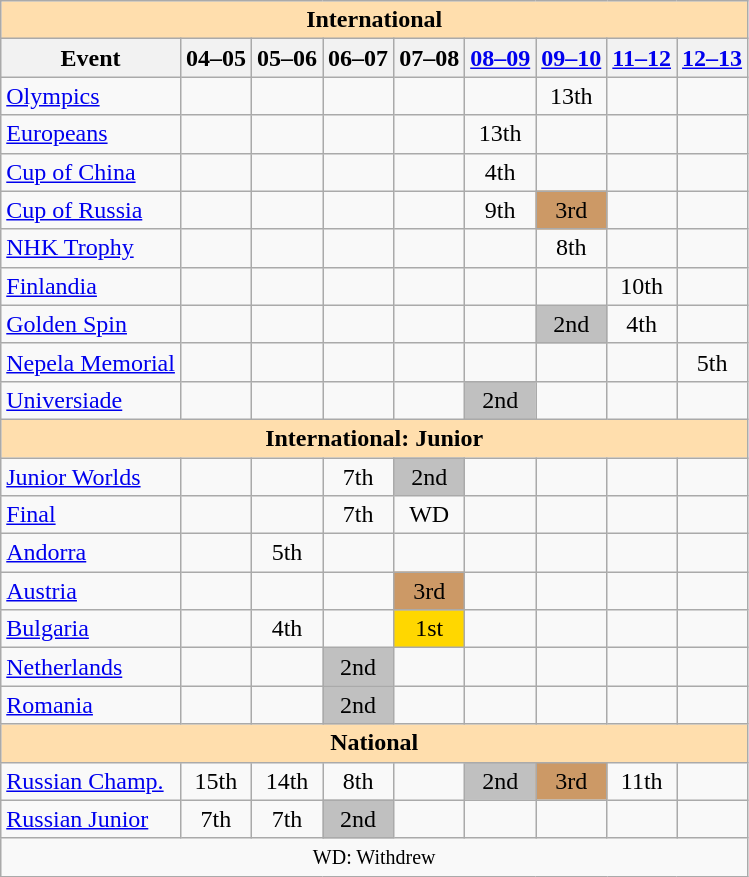<table class="wikitable" style="text-align:center">
<tr>
<th colspan="9" style="background-color: #ffdead; " align="center">International</th>
</tr>
<tr>
<th>Event</th>
<th>04–05</th>
<th>05–06</th>
<th>06–07</th>
<th>07–08</th>
<th><a href='#'>08–09</a></th>
<th><a href='#'>09–10</a></th>
<th><a href='#'>11–12</a></th>
<th><a href='#'>12–13</a></th>
</tr>
<tr>
<td align=left><a href='#'>Olympics</a></td>
<td></td>
<td></td>
<td></td>
<td></td>
<td></td>
<td>13th</td>
<td></td>
<td></td>
</tr>
<tr>
<td align="left"><a href='#'>Europeans</a></td>
<td></td>
<td></td>
<td></td>
<td></td>
<td>13th</td>
<td></td>
<td></td>
<td></td>
</tr>
<tr>
<td align="left"> <a href='#'>Cup of China</a></td>
<td></td>
<td></td>
<td></td>
<td></td>
<td>4th</td>
<td></td>
<td></td>
<td></td>
</tr>
<tr>
<td align="left"> <a href='#'>Cup of Russia</a></td>
<td></td>
<td></td>
<td></td>
<td></td>
<td>9th</td>
<td bgcolor="cc9966">3rd</td>
<td></td>
<td></td>
</tr>
<tr>
<td align="left"> <a href='#'>NHK Trophy</a></td>
<td></td>
<td></td>
<td></td>
<td></td>
<td></td>
<td>8th</td>
<td></td>
<td></td>
</tr>
<tr>
<td align="left"><a href='#'>Finlandia</a></td>
<td></td>
<td></td>
<td></td>
<td></td>
<td></td>
<td></td>
<td>10th</td>
<td></td>
</tr>
<tr>
<td align="left"><a href='#'>Golden Spin</a></td>
<td></td>
<td></td>
<td></td>
<td></td>
<td></td>
<td bgcolor="silver">2nd</td>
<td>4th</td>
<td></td>
</tr>
<tr>
<td align="left"><a href='#'>Nepela Memorial</a></td>
<td></td>
<td></td>
<td></td>
<td></td>
<td></td>
<td></td>
<td></td>
<td>5th</td>
</tr>
<tr>
<td align="left"><a href='#'>Universiade</a></td>
<td></td>
<td></td>
<td></td>
<td></td>
<td bgcolor="silver">2nd</td>
<td></td>
<td></td>
<td></td>
</tr>
<tr>
<th colspan="9" style="background-color: #ffdead; " align="center">International: Junior</th>
</tr>
<tr>
<td align="left"><a href='#'>Junior Worlds</a></td>
<td></td>
<td></td>
<td>7th</td>
<td bgcolor="silver">2nd</td>
<td></td>
<td></td>
<td></td>
<td></td>
</tr>
<tr>
<td align="left"> <a href='#'>Final</a></td>
<td></td>
<td></td>
<td>7th</td>
<td>WD</td>
<td></td>
<td></td>
<td></td>
<td></td>
</tr>
<tr>
<td align="left"> <a href='#'>Andorra</a></td>
<td></td>
<td>5th</td>
<td></td>
<td></td>
<td></td>
<td></td>
<td></td>
<td></td>
</tr>
<tr>
<td align="left"> <a href='#'>Austria</a></td>
<td></td>
<td></td>
<td></td>
<td bgcolor="cc9966">3rd</td>
<td></td>
<td></td>
<td></td>
<td></td>
</tr>
<tr>
<td align="left"> <a href='#'>Bulgaria</a></td>
<td></td>
<td>4th</td>
<td></td>
<td bgcolor="gold">1st</td>
<td></td>
<td></td>
<td></td>
<td></td>
</tr>
<tr>
<td align="left"> <a href='#'>Netherlands</a></td>
<td></td>
<td></td>
<td bgcolor="silver">2nd</td>
<td></td>
<td></td>
<td></td>
<td></td>
<td></td>
</tr>
<tr>
<td align="left"> <a href='#'>Romania</a></td>
<td></td>
<td></td>
<td bgcolor="silver">2nd</td>
<td></td>
<td></td>
<td></td>
<td></td>
<td></td>
</tr>
<tr>
<th colspan="9" style="background-color: #ffdead; " align="center">National</th>
</tr>
<tr>
<td align="left"><a href='#'>Russian Champ.</a></td>
<td>15th</td>
<td>14th</td>
<td>8th</td>
<td></td>
<td bgcolor="silver">2nd</td>
<td bgcolor="cc9966">3rd</td>
<td>11th</td>
<td></td>
</tr>
<tr>
<td align="left"><a href='#'>Russian Junior</a></td>
<td>7th</td>
<td>7th</td>
<td bgcolor="silver">2nd</td>
<td></td>
<td></td>
<td></td>
<td></td>
<td></td>
</tr>
<tr>
<td colspan="9" align="center"><small> WD: Withdrew </small></td>
</tr>
</table>
